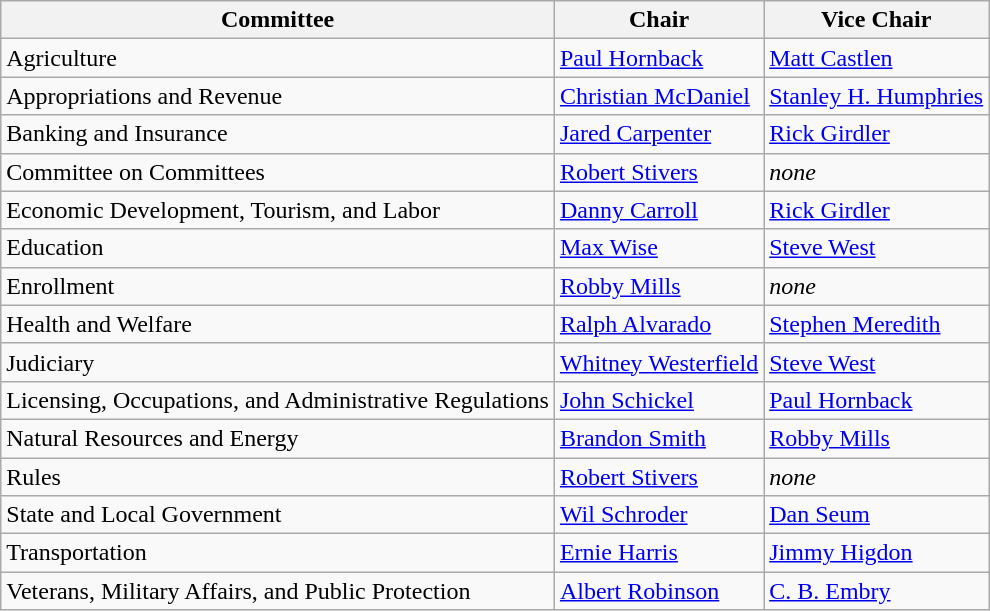<table class="wikitable">
<tr>
<th>Committee</th>
<th>Chair</th>
<th>Vice Chair</th>
</tr>
<tr>
<td>Agriculture</td>
<td><a href='#'>Paul Hornback</a></td>
<td><a href='#'>Matt Castlen</a></td>
</tr>
<tr>
<td>Appropriations and Revenue</td>
<td><a href='#'>Christian McDaniel</a></td>
<td><a href='#'>Stanley H. Humphries</a></td>
</tr>
<tr>
<td>Banking and Insurance</td>
<td><a href='#'>Jared Carpenter</a></td>
<td><a href='#'>Rick Girdler</a></td>
</tr>
<tr>
<td>Committee on Committees</td>
<td><a href='#'>Robert Stivers</a></td>
<td><em>none</em></td>
</tr>
<tr>
<td>Economic Development, Tourism, and Labor</td>
<td><a href='#'>Danny Carroll</a></td>
<td><a href='#'>Rick Girdler</a></td>
</tr>
<tr>
<td>Education</td>
<td><a href='#'>Max Wise</a></td>
<td><a href='#'>Steve West</a></td>
</tr>
<tr>
<td>Enrollment</td>
<td><a href='#'>Robby Mills</a></td>
<td><em>none</em></td>
</tr>
<tr>
<td>Health and Welfare</td>
<td><a href='#'>Ralph Alvarado</a></td>
<td><a href='#'>Stephen Meredith</a></td>
</tr>
<tr>
<td>Judiciary</td>
<td><a href='#'>Whitney Westerfield</a></td>
<td><a href='#'>Steve West</a></td>
</tr>
<tr>
<td>Licensing, Occupations, and Administrative Regulations</td>
<td><a href='#'>John Schickel</a></td>
<td><a href='#'>Paul Hornback</a></td>
</tr>
<tr>
<td>Natural Resources and Energy</td>
<td><a href='#'>Brandon Smith</a></td>
<td><a href='#'>Robby Mills</a></td>
</tr>
<tr>
<td>Rules</td>
<td><a href='#'>Robert Stivers</a></td>
<td><em>none</em></td>
</tr>
<tr>
<td>State and Local Government</td>
<td><a href='#'>Wil Schroder</a></td>
<td><a href='#'>Dan Seum</a></td>
</tr>
<tr>
<td>Transportation</td>
<td><a href='#'>Ernie Harris</a></td>
<td><a href='#'>Jimmy Higdon</a></td>
</tr>
<tr>
<td>Veterans, Military Affairs, and Public Protection</td>
<td><a href='#'>Albert Robinson</a></td>
<td><a href='#'>C. B. Embry</a></td>
</tr>
</table>
